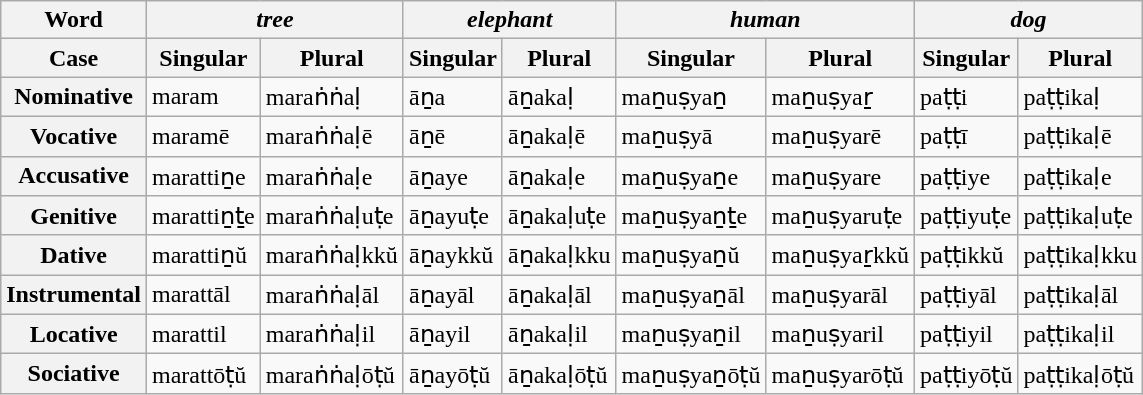<table class="wikitable">
<tr>
<th rowspan="1">Word</th>
<th colspan="2"><strong><em>tree</em></strong></th>
<th colspan="2"><strong><em>elephant</em></strong></th>
<th colspan="2"><strong><em>human</em></strong></th>
<th colspan="2"><strong><em>dog</em></strong></th>
</tr>
<tr>
<th colspan="1"><strong>Case</strong></th>
<th colspan="1"><strong>Singular</strong></th>
<th colspan="1"><strong>Plural</strong></th>
<th colspan="1"><strong>Singular</strong></th>
<th colspan="1"><strong>Plural</strong></th>
<th colspan="1"><strong>Singular</strong></th>
<th colspan="1"><strong>Plural</strong></th>
<th colspan="1"><strong>Singular</strong></th>
<th colspan="1"><strong>Plural</strong></th>
</tr>
<tr>
<th><strong>Nominative</strong></th>
<td>maram</td>
<td>maraṅṅaḷ</td>
<td>āṉa</td>
<td>āṉakaḷ</td>
<td>maṉuṣyaṉ</td>
<td>maṉuṣyaṟ</td>
<td>paṭṭi</td>
<td>paṭṭikaḷ</td>
</tr>
<tr>
<th><strong>Vocative</strong></th>
<td>maramē</td>
<td>maraṅṅaḷē</td>
<td>āṉē</td>
<td>āṉakaḷē</td>
<td>maṉuṣyā</td>
<td>maṉuṣyarē</td>
<td>paṭṭī</td>
<td>paṭṭikaḷē</td>
</tr>
<tr>
<th><strong>Accusative</strong></th>
<td>marattiṉe</td>
<td>maraṅṅaḷe</td>
<td>āṉaye</td>
<td>āṉakaḷe</td>
<td>maṉuṣyaṉe</td>
<td>maṉuṣyare</td>
<td>paṭṭiye</td>
<td>paṭṭikaḷe</td>
</tr>
<tr>
<th><strong>Genitive</strong></th>
<td>marattiṉṯe</td>
<td>maraṅṅaḷuṭe</td>
<td>āṉayuṭe</td>
<td>āṉakaḷuṭe</td>
<td>maṉuṣyaṉṯe</td>
<td>maṉuṣyaruṭe</td>
<td>paṭṭiyuṭe</td>
<td>paṭṭikaḷuṭe</td>
</tr>
<tr>
<th><strong>Dative</strong></th>
<td>marattiṉŭ</td>
<td>maraṅṅaḷkkŭ</td>
<td>āṉaykkŭ</td>
<td>āṉakaḷkku</td>
<td>maṉuṣyaṉŭ</td>
<td>maṉuṣyaṟkkŭ</td>
<td>paṭṭikkŭ</td>
<td>paṭṭikaḷkku</td>
</tr>
<tr>
<th><strong>Instrumental</strong></th>
<td>marattāl</td>
<td>maraṅṅaḷāl</td>
<td>āṉayāl</td>
<td>āṉakaḷāl</td>
<td>maṉuṣyaṉāl</td>
<td>maṉuṣyarāl</td>
<td>paṭṭiyāl</td>
<td>paṭṭikaḷāl</td>
</tr>
<tr>
<th><strong>Locative</strong></th>
<td>marattil</td>
<td>maraṅṅaḷil</td>
<td>āṉayil</td>
<td>āṉakaḷil</td>
<td>maṉuṣyaṉil</td>
<td>maṉuṣyaril</td>
<td>paṭṭiyil</td>
<td>paṭṭikaḷil</td>
</tr>
<tr>
<th><strong>Sociative</strong></th>
<td>marattōṭŭ</td>
<td>maraṅṅaḷōṭŭ</td>
<td>āṉayōṭŭ</td>
<td>āṉakaḷōṭŭ</td>
<td>maṉuṣyaṉōṭŭ</td>
<td>maṉuṣyarōṭŭ</td>
<td>paṭṭiyōṭŭ</td>
<td>paṭṭikaḷōṭŭ</td>
</tr>
</table>
